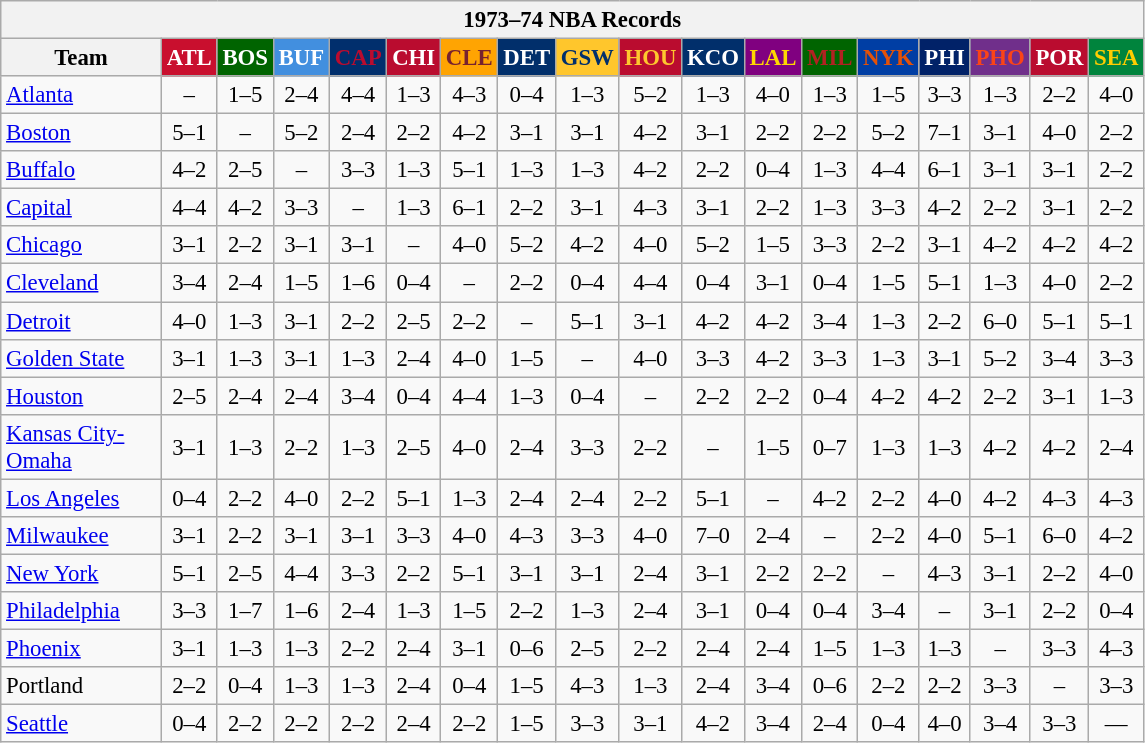<table class="wikitable" style="font-size:95%; text-align:center;">
<tr>
<th colspan=18>1973–74 NBA Records</th>
</tr>
<tr>
<th width=100>Team</th>
<th style="background:#C90F2E;color:#FFFFFF;width=35">ATL</th>
<th style="background:#006400;color:#FFFFFF;width=35">BOS</th>
<th style="background:#428FDF;color:#FFFFFF;width=35">BUF</th>
<th style="background:#012F6D;color:#BA0C2F;width=35">CAP</th>
<th style="background:#BA0C2F;color:#FFFFFF;width=35">CHI</th>
<th style="background:#FFA402;color:#77222F;width=35">CLE</th>
<th style="background:#012F6B;color:#FFFFFF;width=35">DET</th>
<th style="background:#FFC62C;color:#012F6B;width=35">GSW</th>
<th style="background:#BA0C2F;color:#FEC72E;width=35">HOU</th>
<th style="background:#012F6B;color:#FFFFFF;width=35">KCO</th>
<th style="background:#800080;color:#FFD700;width=35">LAL</th>
<th style="background:#006400;color:#B22222;width=35">MIL</th>
<th style="background:#003EA4;color:#E35208;width=35">NYK</th>
<th style="background:#012268;color:#FFFFFF;width=35">PHI</th>
<th style="background:#702F8B;color:#FA4417;width=35">PHO</th>
<th style="background:#BA0C2F;color:#FFFFFF;width=35">POR</th>
<th style="background:#00843D;color:#FFCD01;width=35">SEA</th>
</tr>
<tr>
<td style="text-align:left;"><a href='#'>Atlanta</a></td>
<td>–</td>
<td>1–5</td>
<td>2–4</td>
<td>4–4</td>
<td>1–3</td>
<td>4–3</td>
<td>0–4</td>
<td>1–3</td>
<td>5–2</td>
<td>1–3</td>
<td>4–0</td>
<td>1–3</td>
<td>1–5</td>
<td>3–3</td>
<td>1–3</td>
<td>2–2</td>
<td>4–0</td>
</tr>
<tr>
<td style="text-align:left;"><a href='#'>Boston</a></td>
<td>5–1</td>
<td>–</td>
<td>5–2</td>
<td>2–4</td>
<td>2–2</td>
<td>4–2</td>
<td>3–1</td>
<td>3–1</td>
<td>4–2</td>
<td>3–1</td>
<td>2–2</td>
<td>2–2</td>
<td>5–2</td>
<td>7–1</td>
<td>3–1</td>
<td>4–0</td>
<td>2–2</td>
</tr>
<tr>
<td style="text-align:left;"><a href='#'>Buffalo</a></td>
<td>4–2</td>
<td>2–5</td>
<td>–</td>
<td>3–3</td>
<td>1–3</td>
<td>5–1</td>
<td>1–3</td>
<td>1–3</td>
<td>4–2</td>
<td>2–2</td>
<td>0–4</td>
<td>1–3</td>
<td>4–4</td>
<td>6–1</td>
<td>3–1</td>
<td>3–1</td>
<td>2–2</td>
</tr>
<tr>
<td style="text-align:left;"><a href='#'>Capital</a></td>
<td>4–4</td>
<td>4–2</td>
<td>3–3</td>
<td>–</td>
<td>1–3</td>
<td>6–1</td>
<td>2–2</td>
<td>3–1</td>
<td>4–3</td>
<td>3–1</td>
<td>2–2</td>
<td>1–3</td>
<td>3–3</td>
<td>4–2</td>
<td>2–2</td>
<td>3–1</td>
<td>2–2</td>
</tr>
<tr>
<td style="text-align:left;"><a href='#'>Chicago</a></td>
<td>3–1</td>
<td>2–2</td>
<td>3–1</td>
<td>3–1</td>
<td>–</td>
<td>4–0</td>
<td>5–2</td>
<td>4–2</td>
<td>4–0</td>
<td>5–2</td>
<td>1–5</td>
<td>3–3</td>
<td>2–2</td>
<td>3–1</td>
<td>4–2</td>
<td>4–2</td>
<td>4–2</td>
</tr>
<tr>
<td style="text-align:left;"><a href='#'>Cleveland</a></td>
<td>3–4</td>
<td>2–4</td>
<td>1–5</td>
<td>1–6</td>
<td>0–4</td>
<td>–</td>
<td>2–2</td>
<td>0–4</td>
<td>4–4</td>
<td>0–4</td>
<td>3–1</td>
<td>0–4</td>
<td>1–5</td>
<td>5–1</td>
<td>1–3</td>
<td>4–0</td>
<td>2–2</td>
</tr>
<tr>
<td style="text-align:left;"><a href='#'>Detroit</a></td>
<td>4–0</td>
<td>1–3</td>
<td>3–1</td>
<td>2–2</td>
<td>2–5</td>
<td>2–2</td>
<td>–</td>
<td>5–1</td>
<td>3–1</td>
<td>4–2</td>
<td>4–2</td>
<td>3–4</td>
<td>1–3</td>
<td>2–2</td>
<td>6–0</td>
<td>5–1</td>
<td>5–1</td>
</tr>
<tr>
<td style="text-align:left;"><a href='#'>Golden State</a></td>
<td>3–1</td>
<td>1–3</td>
<td>3–1</td>
<td>1–3</td>
<td>2–4</td>
<td>4–0</td>
<td>1–5</td>
<td>–</td>
<td>4–0</td>
<td>3–3</td>
<td>4–2</td>
<td>3–3</td>
<td>1–3</td>
<td>3–1</td>
<td>5–2</td>
<td>3–4</td>
<td>3–3</td>
</tr>
<tr>
<td style="text-align:left;"><a href='#'>Houston</a></td>
<td>2–5</td>
<td>2–4</td>
<td>2–4</td>
<td>3–4</td>
<td>0–4</td>
<td>4–4</td>
<td>1–3</td>
<td>0–4</td>
<td>–</td>
<td>2–2</td>
<td>2–2</td>
<td>0–4</td>
<td>4–2</td>
<td>4–2</td>
<td>2–2</td>
<td>3–1</td>
<td>1–3</td>
</tr>
<tr>
<td style="text-align:left;"><a href='#'>Kansas City-Omaha</a></td>
<td>3–1</td>
<td>1–3</td>
<td>2–2</td>
<td>1–3</td>
<td>2–5</td>
<td>4–0</td>
<td>2–4</td>
<td>3–3</td>
<td>2–2</td>
<td>–</td>
<td>1–5</td>
<td>0–7</td>
<td>1–3</td>
<td>1–3</td>
<td>4–2</td>
<td>4–2</td>
<td>2–4</td>
</tr>
<tr>
<td style="text-align:left;"><a href='#'>Los Angeles</a></td>
<td>0–4</td>
<td>2–2</td>
<td>4–0</td>
<td>2–2</td>
<td>5–1</td>
<td>1–3</td>
<td>2–4</td>
<td>2–4</td>
<td>2–2</td>
<td>5–1</td>
<td>–</td>
<td>4–2</td>
<td>2–2</td>
<td>4–0</td>
<td>4–2</td>
<td>4–3</td>
<td>4–3</td>
</tr>
<tr>
<td style="text-align:left;"><a href='#'>Milwaukee</a></td>
<td>3–1</td>
<td>2–2</td>
<td>3–1</td>
<td>3–1</td>
<td>3–3</td>
<td>4–0</td>
<td>4–3</td>
<td>3–3</td>
<td>4–0</td>
<td>7–0</td>
<td>2–4</td>
<td>–</td>
<td>2–2</td>
<td>4–0</td>
<td>5–1</td>
<td>6–0</td>
<td>4–2</td>
</tr>
<tr>
<td style="text-align:left;"><a href='#'>New York</a></td>
<td>5–1</td>
<td>2–5</td>
<td>4–4</td>
<td>3–3</td>
<td>2–2</td>
<td>5–1</td>
<td>3–1</td>
<td>3–1</td>
<td>2–4</td>
<td>3–1</td>
<td>2–2</td>
<td>2–2</td>
<td>–</td>
<td>4–3</td>
<td>3–1</td>
<td>2–2</td>
<td>4–0</td>
</tr>
<tr>
<td style="text-align:left;"><a href='#'>Philadelphia</a></td>
<td>3–3</td>
<td>1–7</td>
<td>1–6</td>
<td>2–4</td>
<td>1–3</td>
<td>1–5</td>
<td>2–2</td>
<td>1–3</td>
<td>2–4</td>
<td>3–1</td>
<td>0–4</td>
<td>0–4</td>
<td>3–4</td>
<td>–</td>
<td>3–1</td>
<td>2–2</td>
<td>0–4</td>
</tr>
<tr>
<td style="text-align:left;"><a href='#'>Phoenix</a></td>
<td>3–1</td>
<td>1–3</td>
<td>1–3</td>
<td>2–2</td>
<td>2–4</td>
<td>3–1</td>
<td>0–6</td>
<td>2–5</td>
<td>2–2</td>
<td>2–4</td>
<td>2–4</td>
<td>1–5</td>
<td>1–3</td>
<td>1–3</td>
<td>–</td>
<td>3–3</td>
<td>4–3</td>
</tr>
<tr>
<td style="text-align:left;">Portland</td>
<td>2–2</td>
<td>0–4</td>
<td>1–3</td>
<td>1–3</td>
<td>2–4</td>
<td>0–4</td>
<td>1–5</td>
<td>4–3</td>
<td>1–3</td>
<td>2–4</td>
<td>3–4</td>
<td>0–6</td>
<td>2–2</td>
<td>2–2</td>
<td>3–3</td>
<td>–</td>
<td>3–3</td>
</tr>
<tr>
<td style="text-align:left;"><a href='#'>Seattle</a></td>
<td>0–4</td>
<td>2–2</td>
<td>2–2</td>
<td>2–2</td>
<td>2–4</td>
<td>2–2</td>
<td>1–5</td>
<td>3–3</td>
<td>3–1</td>
<td>4–2</td>
<td>3–4</td>
<td>2–4</td>
<td>0–4</td>
<td>4–0</td>
<td>3–4</td>
<td>3–3</td>
<td>—</td>
</tr>
</table>
